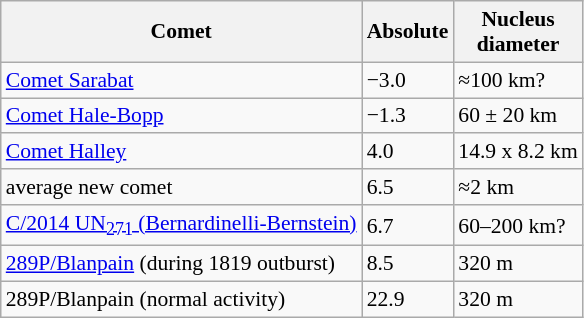<table class="wikitable sortable" style="font-size: 0.9em;">
<tr>
<th>Comet</th>
<th>Absolute<br></th>
<th>Nucleus<br>diameter</th>
</tr>
<tr>
<td><a href='#'>Comet Sarabat</a></td>
<td>−3.0</td>
<td>≈100 km?</td>
</tr>
<tr>
<td><a href='#'>Comet Hale-Bopp</a></td>
<td>−1.3</td>
<td>60 ± 20 km</td>
</tr>
<tr>
<td><a href='#'>Comet Halley</a></td>
<td>4.0</td>
<td>14.9 x 8.2 km</td>
</tr>
<tr>
<td>average new comet</td>
<td>6.5</td>
<td>≈2 km</td>
</tr>
<tr>
<td><a href='#'>C/2014 UN<sub>271</sub> (Bernardinelli-Bernstein)</a></td>
<td>6.7</td>
<td>60–200 km?</td>
</tr>
<tr>
<td><a href='#'>289P/Blanpain</a> (during 1819 outburst)</td>
<td>8.5</td>
<td>320 m</td>
</tr>
<tr>
<td>289P/Blanpain (normal activity)</td>
<td>22.9</td>
<td>320 m</td>
</tr>
</table>
